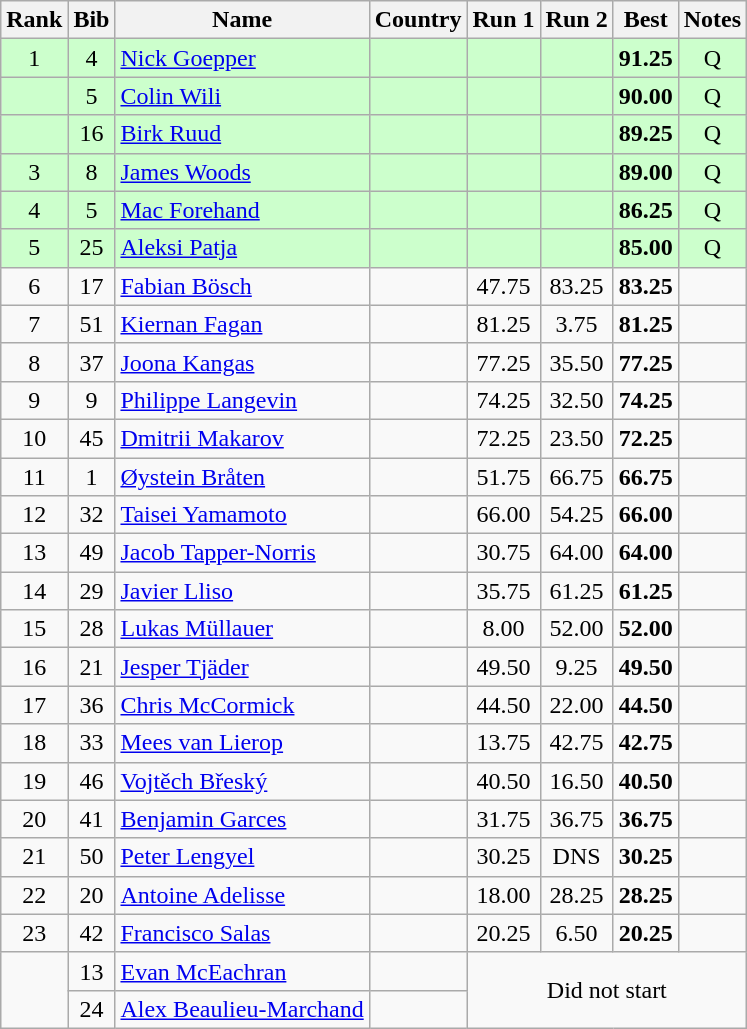<table class="wikitable sortable" style="text-align:center">
<tr>
<th>Rank</th>
<th>Bib</th>
<th>Name</th>
<th>Country</th>
<th>Run 1</th>
<th>Run 2</th>
<th>Best</th>
<th>Notes</th>
</tr>
<tr bgcolor=ccffcc>
<td>1</td>
<td>4</td>
<td align=left><a href='#'>Nick Goepper</a></td>
<td align=left></td>
<td></td>
<td></td>
<td><strong>91.25</strong></td>
<td>Q</td>
</tr>
<tr bgcolor=ccffcc>
<td></td>
<td>5</td>
<td align=left><a href='#'>Colin Wili</a></td>
<td align=left></td>
<td></td>
<td></td>
<td><strong>90.00</strong></td>
<td>Q</td>
</tr>
<tr bgcolor=ccffcc>
<td></td>
<td>16</td>
<td align=left><a href='#'>Birk Ruud</a></td>
<td align=left></td>
<td></td>
<td></td>
<td><strong>89.25</strong></td>
<td>Q</td>
</tr>
<tr bgcolor=ccffcc>
<td>3</td>
<td>8</td>
<td align=left><a href='#'>James Woods</a></td>
<td align=left></td>
<td></td>
<td></td>
<td><strong>89.00</strong></td>
<td>Q</td>
</tr>
<tr bgcolor=ccffcc>
<td>4</td>
<td>5</td>
<td align=left><a href='#'>Mac Forehand</a></td>
<td align=left></td>
<td></td>
<td></td>
<td><strong>86.25</strong></td>
<td>Q</td>
</tr>
<tr bgcolor=ccffcc>
<td>5</td>
<td>25</td>
<td align=left><a href='#'>Aleksi Patja</a></td>
<td align=left></td>
<td></td>
<td></td>
<td><strong>85.00</strong></td>
<td>Q</td>
</tr>
<tr>
<td>6</td>
<td>17</td>
<td align=left><a href='#'>Fabian Bösch</a></td>
<td align=left></td>
<td>47.75</td>
<td>83.25</td>
<td><strong>83.25</strong></td>
<td></td>
</tr>
<tr>
<td>7</td>
<td>51</td>
<td align=left><a href='#'>Kiernan Fagan</a></td>
<td align=left></td>
<td>81.25</td>
<td>3.75</td>
<td><strong>81.25</strong></td>
<td></td>
</tr>
<tr>
<td>8</td>
<td>37</td>
<td align=left><a href='#'>Joona Kangas</a></td>
<td align=left></td>
<td>77.25</td>
<td>35.50</td>
<td><strong>77.25</strong></td>
<td></td>
</tr>
<tr>
<td>9</td>
<td>9</td>
<td align=left><a href='#'>Philippe Langevin</a></td>
<td align=left></td>
<td>74.25</td>
<td>32.50</td>
<td><strong>74.25</strong></td>
<td></td>
</tr>
<tr>
<td>10</td>
<td>45</td>
<td align=left><a href='#'>Dmitrii Makarov</a></td>
<td align=left></td>
<td>72.25</td>
<td>23.50</td>
<td><strong>72.25</strong></td>
<td></td>
</tr>
<tr>
<td>11</td>
<td>1</td>
<td align=left><a href='#'>Øystein Bråten</a></td>
<td align=left></td>
<td>51.75</td>
<td>66.75</td>
<td><strong>66.75</strong></td>
<td></td>
</tr>
<tr>
<td>12</td>
<td>32</td>
<td align=left><a href='#'>Taisei Yamamoto</a></td>
<td align=left></td>
<td>66.00</td>
<td>54.25</td>
<td><strong>66.00</strong></td>
<td></td>
</tr>
<tr>
<td>13</td>
<td>49</td>
<td align=left><a href='#'>Jacob Tapper-Norris</a></td>
<td align=left></td>
<td>30.75</td>
<td>64.00</td>
<td><strong>64.00</strong></td>
<td></td>
</tr>
<tr>
<td>14</td>
<td>29</td>
<td align=left><a href='#'>Javier Lliso</a></td>
<td align=left></td>
<td>35.75</td>
<td>61.25</td>
<td><strong>61.25</strong></td>
<td></td>
</tr>
<tr>
<td>15</td>
<td>28</td>
<td align=left><a href='#'>Lukas Müllauer</a></td>
<td align=left></td>
<td>8.00</td>
<td>52.00</td>
<td><strong>52.00</strong></td>
<td></td>
</tr>
<tr>
<td>16</td>
<td>21</td>
<td align=left><a href='#'>Jesper Tjäder</a></td>
<td align=left></td>
<td>49.50</td>
<td>9.25</td>
<td><strong>49.50</strong></td>
<td></td>
</tr>
<tr>
<td>17</td>
<td>36</td>
<td align=left><a href='#'>Chris McCormick</a></td>
<td align=left></td>
<td>44.50</td>
<td>22.00</td>
<td><strong>44.50</strong></td>
<td></td>
</tr>
<tr>
<td>18</td>
<td>33</td>
<td align=left><a href='#'>Mees van Lierop</a></td>
<td align=left></td>
<td>13.75</td>
<td>42.75</td>
<td><strong>42.75</strong></td>
<td></td>
</tr>
<tr>
<td>19</td>
<td>46</td>
<td align=left><a href='#'>Vojtěch Břeský</a></td>
<td align=left></td>
<td>40.50</td>
<td>16.50</td>
<td><strong>40.50</strong></td>
<td></td>
</tr>
<tr>
<td>20</td>
<td>41</td>
<td align=left><a href='#'>Benjamin Garces</a></td>
<td align=left></td>
<td>31.75</td>
<td>36.75</td>
<td><strong>36.75</strong></td>
<td></td>
</tr>
<tr>
<td>21</td>
<td>50</td>
<td align=left><a href='#'>Peter Lengyel</a></td>
<td align=left></td>
<td>30.25</td>
<td>DNS</td>
<td><strong>30.25</strong></td>
<td></td>
</tr>
<tr>
<td>22</td>
<td>20</td>
<td align=left><a href='#'>Antoine Adelisse</a></td>
<td align=left></td>
<td>18.00</td>
<td>28.25</td>
<td><strong>28.25</strong></td>
<td></td>
</tr>
<tr>
<td>23</td>
<td>42</td>
<td align=left><a href='#'>Francisco Salas</a></td>
<td align=left></td>
<td>20.25</td>
<td>6.50</td>
<td><strong>20.25</strong></td>
<td></td>
</tr>
<tr>
<td rowspan=2></td>
<td>13</td>
<td align=left><a href='#'>Evan McEachran</a></td>
<td align=left></td>
<td colspan=4 rowspan=2>Did not start</td>
</tr>
<tr>
<td>24</td>
<td align=left><a href='#'>Alex Beaulieu-Marchand</a></td>
<td align=left></td>
</tr>
</table>
